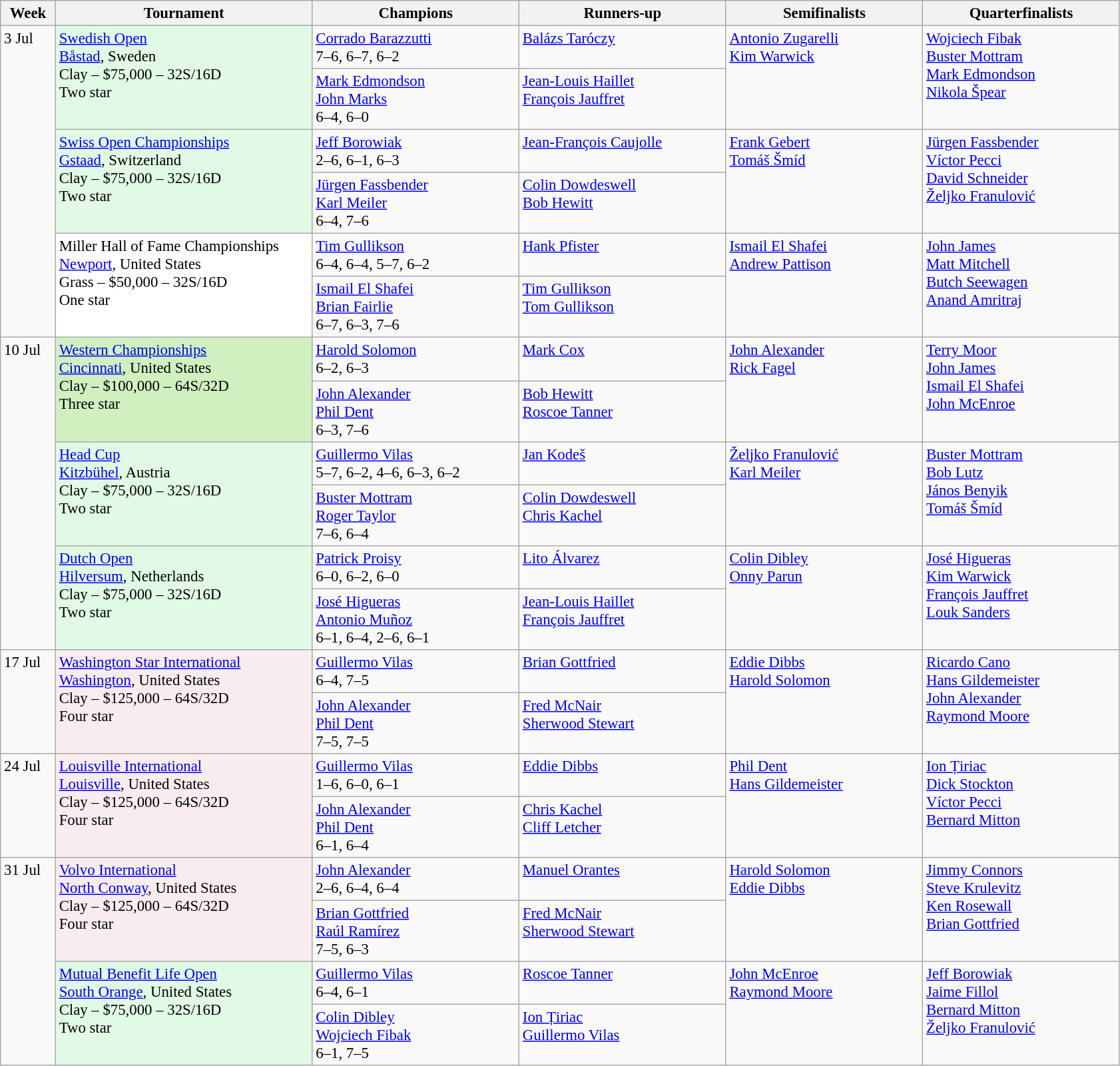<table class=wikitable style=font-size:95%>
<tr>
<th style="width:48px;">Week</th>
<th style="width:250px;">Tournament</th>
<th style="width:200px;">Champions</th>
<th style="width:200px;">Runners-up</th>
<th style="width:190px;">Semifinalists</th>
<th style="width:190px;">Quarterfinalists</th>
</tr>
<tr valign=top>
<td rowspan=6>3 Jul</td>
<td style="background:#E1FAE6;" rowspan="2"><a href='#'>Swedish Open</a> <br> <a href='#'>Båstad</a>, Sweden <br> Clay – $75,000 – 32S/16D <br> Two star</td>
<td> <a href='#'>Corrado Barazzutti</a> <br> 7–6, 6–7, 6–2</td>
<td> <a href='#'>Balázs Taróczy</a></td>
<td rowspan=2> <a href='#'>Antonio Zugarelli</a> <br>  <a href='#'>Kim Warwick</a></td>
<td rowspan=2> <a href='#'>Wojciech Fibak</a> <br>  <a href='#'>Buster Mottram</a> <br>  <a href='#'>Mark Edmondson</a> <br>  <a href='#'>Nikola Špear</a></td>
</tr>
<tr valign=top>
<td> <a href='#'>Mark Edmondson</a> <br>  <a href='#'>John Marks</a> <br> 6–4, 6–0</td>
<td> <a href='#'>Jean-Louis Haillet</a> <br>  <a href='#'>François Jauffret</a></td>
</tr>
<tr valign=top>
<td style="background:#E1FAE6;" rowspan="2"><a href='#'>Swiss Open Championships</a> <br> <a href='#'>Gstaad</a>, Switzerland <br> Clay – $75,000 – 32S/16D <br> Two star</td>
<td> <a href='#'>Jeff Borowiak</a> <br> 2–6, 6–1, 6–3</td>
<td> <a href='#'>Jean-François Caujolle</a></td>
<td rowspan=2> <a href='#'>Frank Gebert</a> <br>  <a href='#'>Tomáš Šmíd</a></td>
<td rowspan=2> <a href='#'>Jürgen Fassbender</a> <br>  <a href='#'>Víctor Pecci</a> <br>  <a href='#'>David Schneider</a> <br>  <a href='#'>Željko Franulović</a></td>
</tr>
<tr valign=top>
<td> <a href='#'>Jürgen Fassbender</a> <br>  <a href='#'>Karl Meiler</a> <br> 6–4, 7–6</td>
<td> <a href='#'>Colin Dowdeswell</a> <br>  <a href='#'>Bob Hewitt</a></td>
</tr>
<tr valign=top>
<td style="background:#fff;" rowspan="2">Miller Hall of Fame Championships <br> <a href='#'>Newport</a>, United States <br> Grass – $50,000 – 32S/16D <br> One star</td>
<td> <a href='#'>Tim Gullikson</a> <br> 6–4, 6–4, 5–7, 6–2</td>
<td> <a href='#'>Hank Pfister</a></td>
<td rowspan=2> <a href='#'>Ismail El Shafei</a> <br>  <a href='#'>Andrew Pattison</a></td>
<td rowspan=2> <a href='#'>John James</a> <br>  <a href='#'>Matt Mitchell</a> <br>  <a href='#'>Butch Seewagen</a> <br>  <a href='#'>Anand Amritraj</a></td>
</tr>
<tr valign=top>
<td> <a href='#'>Ismail El Shafei</a> <br>  <a href='#'>Brian Fairlie</a> <br> 6–7, 6–3, 7–6</td>
<td> <a href='#'>Tim Gullikson</a> <br>  <a href='#'>Tom Gullikson</a></td>
</tr>
<tr valign=top>
<td rowspan=6>10 Jul</td>
<td style="background:#d0f0c0;" rowspan="2"><a href='#'>Western Championships</a> <br> <a href='#'>Cincinnati</a>, United States <br> Clay – $100,000 – 64S/32D <br> Three star</td>
<td> <a href='#'>Harold Solomon</a> <br> 6–2, 6–3</td>
<td> <a href='#'>Mark Cox</a></td>
<td rowspan=2> <a href='#'>John Alexander</a> <br>  <a href='#'>Rick Fagel</a></td>
<td rowspan=2> <a href='#'>Terry Moor</a> <br>  <a href='#'>John James</a> <br>  <a href='#'>Ismail El Shafei</a> <br>  <a href='#'>John McEnroe</a></td>
</tr>
<tr valign=top>
<td> <a href='#'>John Alexander</a> <br>  <a href='#'>Phil Dent</a> <br> 6–3, 7–6</td>
<td> <a href='#'>Bob Hewitt</a> <br>  <a href='#'>Roscoe Tanner</a></td>
</tr>
<tr valign=top>
<td style="background:#E1FAE6;" rowspan="2"><a href='#'>Head Cup</a> <br> <a href='#'>Kitzbühel</a>, Austria <br> Clay – $75,000 – 32S/16D <br> Two star</td>
<td> <a href='#'>Guillermo Vilas</a> <br> 5–7, 6–2, 4–6, 6–3, 6–2</td>
<td> <a href='#'>Jan Kodeš</a></td>
<td rowspan=2> <a href='#'>Željko Franulović</a> <br>  <a href='#'>Karl Meiler</a></td>
<td rowspan=2> <a href='#'>Buster Mottram</a> <br>  <a href='#'>Bob Lutz</a> <br>  <a href='#'>János Benyik</a> <br>  <a href='#'>Tomáš Šmíd</a></td>
</tr>
<tr valign=top>
<td> <a href='#'>Buster Mottram</a> <br>  <a href='#'>Roger Taylor</a> <br> 7–6, 6–4</td>
<td> <a href='#'>Colin Dowdeswell</a> <br>  <a href='#'>Chris Kachel</a></td>
</tr>
<tr valign=top>
<td style="background:#E1FAE6;" rowspan="2"><a href='#'>Dutch Open</a> <br> <a href='#'>Hilversum</a>, Netherlands <br> Clay – $75,000 – 32S/16D <br> Two star</td>
<td> <a href='#'>Patrick Proisy</a> <br> 6–0, 6–2, 6–0</td>
<td> <a href='#'>Lito Álvarez</a></td>
<td rowspan=2> <a href='#'>Colin Dibley</a> <br>  <a href='#'>Onny Parun</a></td>
<td rowspan=2> <a href='#'>José Higueras</a> <br>  <a href='#'>Kim Warwick</a> <br>  <a href='#'>François Jauffret</a> <br>  <a href='#'>Louk Sanders</a></td>
</tr>
<tr valign=top>
<td> <a href='#'>José Higueras</a> <br>  <a href='#'>Antonio Muñoz</a> <br> 6–1, 6–4, 2–6, 6–1</td>
<td> <a href='#'>Jean-Louis Haillet</a> <br>  <a href='#'>François Jauffret</a></td>
</tr>
<tr valign=top>
<td rowspan=2>17 Jul</td>
<td style="background:#F8ECEF;" rowspan="2"><a href='#'>Washington Star International</a> <br> <a href='#'>Washington</a>, United States <br> Clay – $125,000 – 64S/32D <br> Four star</td>
<td> <a href='#'>Guillermo Vilas</a> <br> 6–4, 7–5</td>
<td> <a href='#'>Brian Gottfried</a></td>
<td rowspan=2> <a href='#'>Eddie Dibbs</a> <br>  <a href='#'>Harold Solomon</a></td>
<td rowspan=2> <a href='#'>Ricardo Cano</a> <br>  <a href='#'>Hans Gildemeister</a> <br>  <a href='#'>John Alexander</a> <br>  <a href='#'>Raymond Moore</a></td>
</tr>
<tr valign=top>
<td> <a href='#'>John Alexander</a> <br>  <a href='#'>Phil Dent</a> <br> 7–5, 7–5</td>
<td> <a href='#'>Fred McNair</a> <br>  <a href='#'>Sherwood Stewart</a></td>
</tr>
<tr valign=top>
<td rowspan=2>24 Jul</td>
<td style="background:#F8ECEF;" rowspan="2"><a href='#'>Louisville International</a> <br> <a href='#'>Louisville</a>, United States <br> Clay – $125,000 – 64S/32D <br> Four star</td>
<td> <a href='#'>Guillermo Vilas</a> <br> 1–6, 6–0, 6–1</td>
<td> <a href='#'>Eddie Dibbs</a></td>
<td rowspan=2> <a href='#'>Phil Dent</a> <br>  <a href='#'>Hans Gildemeister</a></td>
<td rowspan=2> <a href='#'>Ion Țiriac</a> <br>  <a href='#'>Dick Stockton</a> <br>  <a href='#'>Víctor Pecci</a> <br>  <a href='#'>Bernard Mitton</a></td>
</tr>
<tr valign=top>
<td> <a href='#'>John Alexander</a> <br>  <a href='#'>Phil Dent</a> <br> 6–1, 6–4</td>
<td> <a href='#'>Chris Kachel</a> <br>  <a href='#'>Cliff Letcher</a></td>
</tr>
<tr valign=top>
<td rowspan=4>31 Jul</td>
<td style="background:#F8ECEF;" rowspan="2"><a href='#'>Volvo International</a> <br> <a href='#'>North Conway</a>, United States <br> Clay – $125,000 – 64S/32D <br> Four star</td>
<td> <a href='#'>John Alexander</a> <br> 2–6, 6–4, 6–4</td>
<td> <a href='#'>Manuel Orantes</a></td>
<td rowspan=2> <a href='#'>Harold Solomon</a> <br>  <a href='#'>Eddie Dibbs</a></td>
<td rowspan=2> <a href='#'>Jimmy Connors</a> <br>  <a href='#'>Steve Krulevitz</a> <br>  <a href='#'>Ken Rosewall</a> <br>  <a href='#'>Brian Gottfried</a></td>
</tr>
<tr valign=top>
<td> <a href='#'>Brian Gottfried</a> <br>  <a href='#'>Raúl Ramírez</a> <br> 7–5, 6–3</td>
<td> <a href='#'>Fred McNair</a> <br>  <a href='#'>Sherwood Stewart</a></td>
</tr>
<tr valign=top>
<td style="background:#E1FAE6;" rowspan="2"><a href='#'>Mutual Benefit Life Open</a> <br> <a href='#'>South Orange</a>, United States <br> Clay – $75,000 – 32S/16D <br> Two star</td>
<td> <a href='#'>Guillermo Vilas</a> <br> 6–4, 6–1</td>
<td> <a href='#'>Roscoe Tanner</a></td>
<td rowspan=2> <a href='#'>John McEnroe</a> <br>  <a href='#'>Raymond Moore</a></td>
<td rowspan=2> <a href='#'>Jeff Borowiak</a> <br>  <a href='#'>Jaime Fillol</a> <br>  <a href='#'>Bernard Mitton</a> <br>  <a href='#'>Željko Franulović</a></td>
</tr>
<tr valign=top>
<td> <a href='#'>Colin Dibley</a> <br>  <a href='#'>Wojciech Fibak</a> <br> 6–1, 7–5</td>
<td> <a href='#'>Ion Țiriac</a> <br>  <a href='#'>Guillermo Vilas</a></td>
</tr>
</table>
